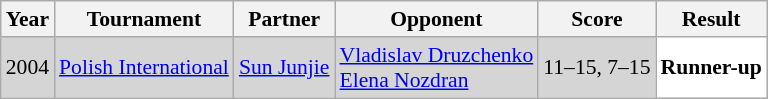<table class="sortable wikitable" style="font-size: 90%;">
<tr>
<th>Year</th>
<th>Tournament</th>
<th>Partner</th>
<th>Opponent</th>
<th>Score</th>
<th>Result</th>
</tr>
<tr style="background:#D5D5D5">
<td align="center">2004</td>
<td align="left"><a href='#'>Polish International</a></td>
<td align="left"> <a href='#'>Sun Junjie</a></td>
<td align="left"> <a href='#'>Vladislav Druzchenko</a> <br>  <a href='#'>Elena Nozdran</a></td>
<td align="left">11–15, 7–15</td>
<td style="text-align:left; background:white"> <strong>Runner-up</strong></td>
</tr>
</table>
